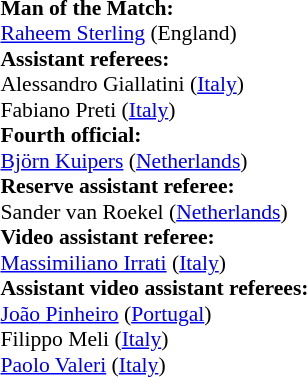<table style="width:100%; font-size:90%;">
<tr>
<td><br><strong>Man of the Match:</strong>
<br><a href='#'>Raheem Sterling</a> (England)<br><strong>Assistant referees:</strong>
<br>Alessandro Giallatini (<a href='#'>Italy</a>)
<br>Fabiano Preti (<a href='#'>Italy</a>)
<br><strong>Fourth official:</strong>
<br><a href='#'>Björn Kuipers</a> (<a href='#'>Netherlands</a>)
<br><strong>Reserve assistant referee:</strong>
<br>Sander van Roekel (<a href='#'>Netherlands</a>)
<br><strong>Video assistant referee:</strong>
<br><a href='#'>Massimiliano Irrati</a> (<a href='#'>Italy</a>)
<br><strong>Assistant video assistant referees:</strong>
<br><a href='#'>João Pinheiro</a> (<a href='#'>Portugal</a>)
<br>Filippo Meli (<a href='#'>Italy</a>)
<br><a href='#'>Paolo Valeri</a> (<a href='#'>Italy</a>)</td>
</tr>
</table>
